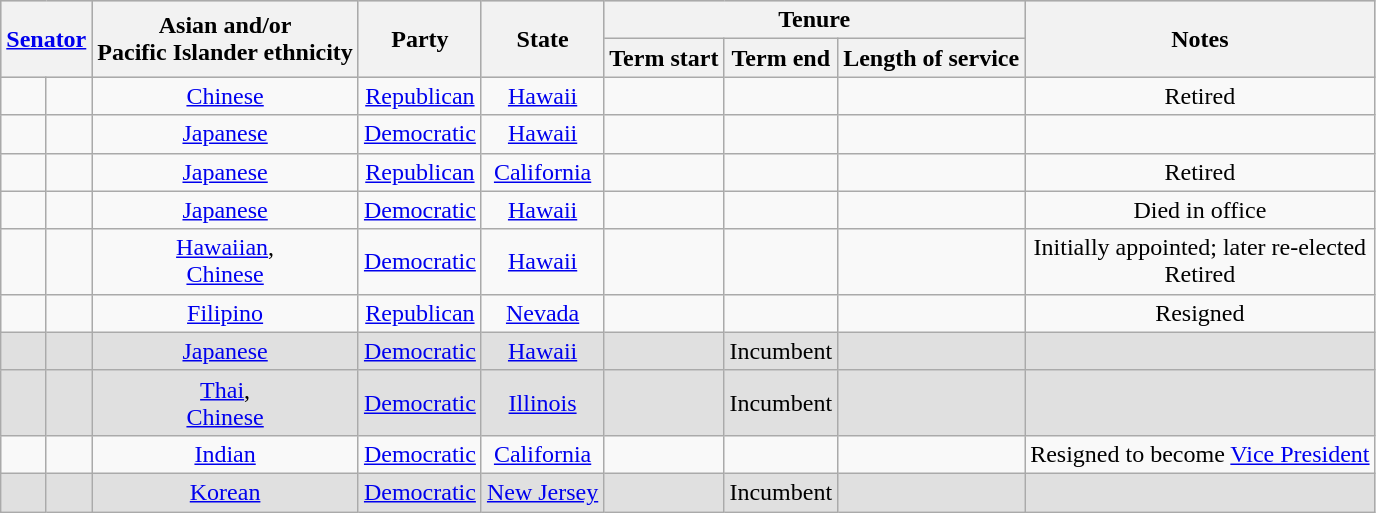<table class="wikitable sortable plainrowheaders" style="text-align: center;">
<tr bgcolor="#CCCCCC">
<th rowspan=2 colspan=2 class=unsortable><a href='#'>Senator</a></th>
<th rowspan=2>Asian and/or <br>Pacific Islander ethnicity</th>
<th rowspan=2>Party</th>
<th rowspan=2>State</th>
<th colspan=3>Tenure</th>
<th rowspan=2>Notes</th>
</tr>
<tr>
<th>Term start</th>
<th>Term end</th>
<th>Length of service</th>
</tr>
<tr>
<td></td>
<td><strong></strong><br></td>
<td><a href='#'>Chinese</a></td>
<td><a href='#'>Republican</a></td>
<td><a href='#'>Hawaii</a></td>
<td></td>
<td></td>
<td></td>
<td>Retired</td>
</tr>
<tr>
<td></td>
<td><strong></strong><br></td>
<td><a href='#'>Japanese</a></td>
<td><a href='#'>Democratic</a></td>
<td><a href='#'>Hawaii</a></td>
<td></td>
<td></td>
<td></td>
<td></td>
</tr>
<tr>
<td></td>
<td><strong></strong><br></td>
<td><a href='#'>Japanese</a></td>
<td><a href='#'>Republican</a></td>
<td><a href='#'>California</a></td>
<td></td>
<td></td>
<td></td>
<td>Retired</td>
</tr>
<tr>
<td></td>
<td><strong></strong><br></td>
<td><a href='#'>Japanese</a></td>
<td><a href='#'>Democratic</a></td>
<td><a href='#'>Hawaii</a></td>
<td></td>
<td></td>
<td></td>
<td>Died in office</td>
</tr>
<tr>
<td></td>
<td><strong></strong><br></td>
<td><a href='#'>Hawaiian</a>,<br><a href='#'>Chinese</a></td>
<td><a href='#'>Democratic</a></td>
<td><a href='#'>Hawaii</a></td>
<td></td>
<td></td>
<td></td>
<td>Initially appointed; later re-elected<br>Retired</td>
</tr>
<tr>
<td></td>
<td><strong></strong><br></td>
<td><a href='#'>Filipino</a></td>
<td><a href='#'>Republican</a></td>
<td><a href='#'>Nevada</a></td>
<td></td>
<td></td>
<td></td>
<td>Resigned</td>
</tr>
<tr style="background:#e0e0e0">
<td></td>
<td><strong></strong><br></td>
<td><a href='#'>Japanese</a></td>
<td><a href='#'>Democratic</a></td>
<td><a href='#'>Hawaii</a></td>
<td></td>
<td>Incumbent</td>
<td></td>
<td></td>
</tr>
<tr style="background:#e0e0e0">
<td></td>
<td><strong></strong><br></td>
<td><a href='#'>Thai</a>,<br><a href='#'>Chinese</a></td>
<td><a href='#'>Democratic</a></td>
<td><a href='#'>Illinois</a></td>
<td></td>
<td>Incumbent</td>
<td></td>
<td></td>
</tr>
<tr>
<td></td>
<td><strong></strong><br></td>
<td><a href='#'>Indian</a></td>
<td><a href='#'>Democratic</a></td>
<td><a href='#'>California</a></td>
<td></td>
<td></td>
<td></td>
<td>Resigned to become <a href='#'>Vice President</a></td>
</tr>
<tr style="background:#e0e0e0">
<td></td>
<td><strong></strong><br></td>
<td><a href='#'>Korean</a></td>
<td><a href='#'>Democratic</a></td>
<td><a href='#'>New Jersey</a></td>
<td></td>
<td>Incumbent</td>
<td></td>
<td></td>
</tr>
</table>
